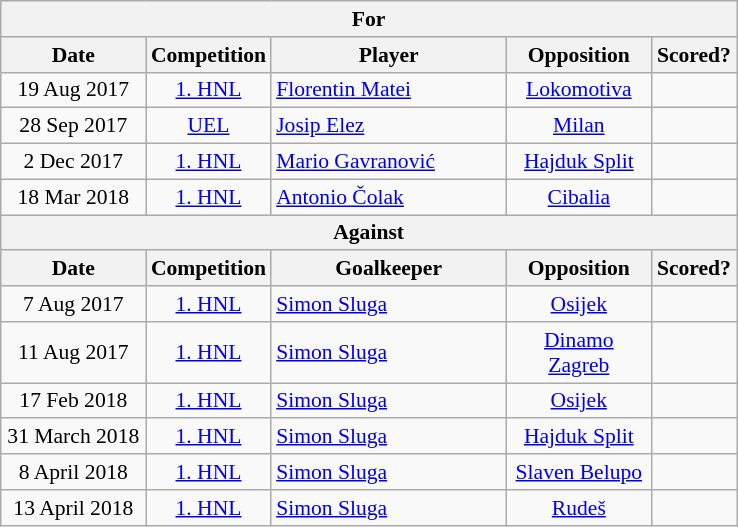<table class="wikitable" style="text-align:center; font-size:90%; ">
<tr>
<th colspan=5>For</th>
</tr>
<tr>
<th width=90>Date</th>
<th width=70>Competition</th>
<th width=150>Player</th>
<th width=90>Opposition</th>
<th width=50>Scored?</th>
</tr>
<tr>
<td>19 Aug 2017</td>
<td><a href='#'>1. HNL</a></td>
<td style="text-align:left;"> <a href='#'>Florentin Matei</a></td>
<td><a href='#'>Lokomotiva</a></td>
<td></td>
</tr>
<tr>
<td>28 Sep 2017</td>
<td><a href='#'>UEL</a></td>
<td style="text-align:left;"> <a href='#'>Josip Elez</a></td>
<td><a href='#'>Milan</a></td>
<td></td>
</tr>
<tr>
<td>2 Dec 2017</td>
<td><a href='#'>1. HNL</a></td>
<td style="text-align:left;"> <a href='#'>Mario Gavranović</a></td>
<td><a href='#'>Hajduk Split</a></td>
<td></td>
</tr>
<tr>
<td>18 Mar 2018</td>
<td><a href='#'>1. HNL</a></td>
<td style="text-align:left;"> <a href='#'>Antonio Čolak</a></td>
<td><a href='#'>Cibalia</a></td>
<td></td>
</tr>
<tr>
<th colspan=5>Against</th>
</tr>
<tr>
<th width=90>Date</th>
<th width=70>Competition</th>
<th width=150>Goalkeeper</th>
<th width=90>Opposition</th>
<th width=50>Scored?</th>
</tr>
<tr>
<td>7 Aug 2017</td>
<td><a href='#'>1. HNL</a></td>
<td style="text-align:left;"> <a href='#'>Simon Sluga</a></td>
<td><a href='#'>Osijek</a></td>
<td></td>
</tr>
<tr>
<td>11 Aug 2017</td>
<td><a href='#'>1. HNL</a></td>
<td style="text-align:left;"> <a href='#'>Simon Sluga</a></td>
<td><a href='#'>Dinamo Zagreb</a></td>
<td></td>
</tr>
<tr>
<td>17 Feb 2018</td>
<td><a href='#'>1. HNL</a></td>
<td style="text-align:left;"> <a href='#'>Simon Sluga</a></td>
<td><a href='#'>Osijek</a></td>
<td></td>
</tr>
<tr>
<td>31 March 2018</td>
<td><a href='#'>1. HNL</a></td>
<td style="text-align:left;"> <a href='#'>Simon Sluga</a></td>
<td><a href='#'>Hajduk Split</a></td>
<td></td>
</tr>
<tr>
<td>8 April 2018</td>
<td><a href='#'>1. HNL</a></td>
<td style="text-align:left;"> <a href='#'>Simon Sluga</a></td>
<td><a href='#'>Slaven Belupo</a></td>
<td></td>
</tr>
<tr>
<td>13 April 2018</td>
<td><a href='#'>1. HNL</a></td>
<td style="text-align:left;"> <a href='#'>Simon Sluga</a></td>
<td><a href='#'>Rudeš</a></td>
<td></td>
</tr>
</table>
